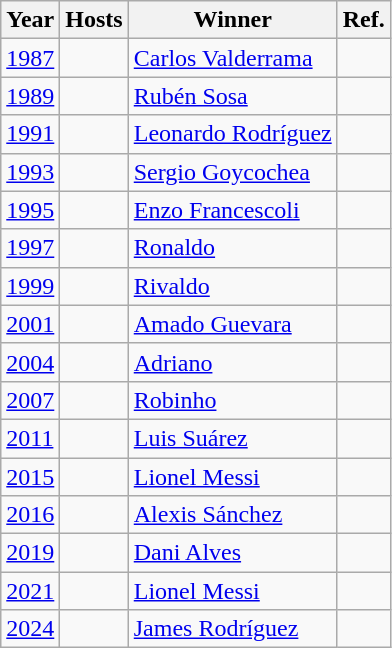<table class=wikitable>
<tr>
<th>Year</th>
<th>Hosts</th>
<th>Winner</th>
<th>Ref.</th>
</tr>
<tr>
<td><a href='#'>1987</a></td>
<td></td>
<td> <a href='#'>Carlos Valderrama</a></td>
<td></td>
</tr>
<tr>
<td><a href='#'>1989</a></td>
<td></td>
<td> <a href='#'>Rubén Sosa</a></td>
<td></td>
</tr>
<tr>
<td><a href='#'>1991</a></td>
<td></td>
<td> <a href='#'>Leonardo Rodríguez</a></td>
<td></td>
</tr>
<tr>
<td><a href='#'>1993</a></td>
<td></td>
<td> <a href='#'>Sergio Goycochea</a></td>
<td></td>
</tr>
<tr>
<td><a href='#'>1995</a></td>
<td></td>
<td> <a href='#'>Enzo Francescoli</a></td>
<td></td>
</tr>
<tr>
<td><a href='#'>1997</a></td>
<td></td>
<td> <a href='#'>Ronaldo</a></td>
<td></td>
</tr>
<tr>
<td><a href='#'>1999</a></td>
<td></td>
<td> <a href='#'>Rivaldo</a></td>
<td></td>
</tr>
<tr>
<td><a href='#'>2001</a></td>
<td></td>
<td> <a href='#'>Amado Guevara</a></td>
<td></td>
</tr>
<tr>
<td><a href='#'>2004</a></td>
<td></td>
<td> <a href='#'>Adriano</a></td>
<td></td>
</tr>
<tr>
<td><a href='#'>2007</a></td>
<td></td>
<td> <a href='#'>Robinho</a></td>
<td></td>
</tr>
<tr>
<td><a href='#'>2011</a></td>
<td></td>
<td> <a href='#'>Luis Suárez</a></td>
<td></td>
</tr>
<tr>
<td><a href='#'>2015</a></td>
<td></td>
<td> <a href='#'>Lionel Messi</a></td>
<td></td>
</tr>
<tr>
<td><a href='#'>2016</a></td>
<td></td>
<td> <a href='#'>Alexis Sánchez</a></td>
<td></td>
</tr>
<tr>
<td><a href='#'>2019</a></td>
<td></td>
<td> <a href='#'>Dani Alves</a></td>
<td></td>
</tr>
<tr>
<td><a href='#'>2021</a></td>
<td></td>
<td> <a href='#'>Lionel Messi</a></td>
<td></td>
</tr>
<tr>
<td><a href='#'>2024</a></td>
<td></td>
<td> <a href='#'>James Rodríguez</a></td>
<td></td>
</tr>
</table>
